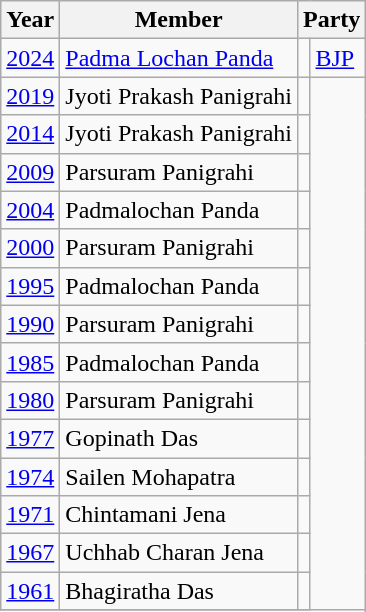<table class="wikitable sortable">
<tr>
<th>Year</th>
<th>Member</th>
<th colspan=2>Party</th>
</tr>
<tr>
<td><a href='#'>2024</a></td>
<td><a href='#'>Padma Lochan Panda</a></td>
<td></td>
<td><a href='#'>BJP</a></td>
</tr>
<tr>
<td><a href='#'>2019</a></td>
<td>Jyoti Prakash Panigrahi</td>
<td></td>
</tr>
<tr>
<td><a href='#'>2014</a></td>
<td>Jyoti Prakash Panigrahi</td>
<td></td>
</tr>
<tr>
<td><a href='#'>2009</a></td>
<td>Parsuram Panigrahi</td>
<td></td>
</tr>
<tr>
<td><a href='#'>2004</a></td>
<td>Padmalochan Panda</td>
<td></td>
</tr>
<tr>
<td><a href='#'>2000</a></td>
<td>Parsuram Panigrahi</td>
<td></td>
</tr>
<tr>
<td><a href='#'>1995</a></td>
<td>Padmalochan Panda</td>
<td></td>
</tr>
<tr>
<td><a href='#'>1990</a></td>
<td>Parsuram Panigrahi</td>
<td></td>
</tr>
<tr>
<td><a href='#'>1985</a></td>
<td>Padmalochan Panda</td>
<td></td>
</tr>
<tr>
<td><a href='#'>1980</a></td>
<td>Parsuram Panigrahi</td>
<td></td>
</tr>
<tr>
<td><a href='#'>1977</a></td>
<td>Gopinath Das</td>
<td></td>
</tr>
<tr>
<td><a href='#'>1974</a></td>
<td>Sailen Mohapatra</td>
<td></td>
</tr>
<tr>
<td><a href='#'>1971</a></td>
<td>Chintamani Jena</td>
<td></td>
</tr>
<tr>
<td><a href='#'>1967</a></td>
<td>Uchhab Charan Jena</td>
<td></td>
</tr>
<tr>
<td><a href='#'>1961</a></td>
<td>Bhagiratha Das</td>
<td></td>
</tr>
<tr>
</tr>
</table>
